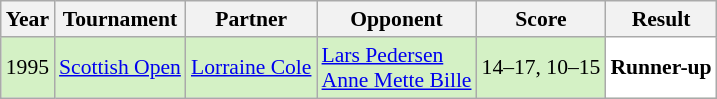<table class="sortable wikitable" style="font-size: 90%;">
<tr>
<th>Year</th>
<th>Tournament</th>
<th>Partner</th>
<th>Opponent</th>
<th>Score</th>
<th>Result</th>
</tr>
<tr style="background:#D4F1C5">
<td align="center">1995</td>
<td align="left"><a href='#'>Scottish Open</a></td>
<td align="left"> <a href='#'>Lorraine Cole</a></td>
<td align="left"> <a href='#'>Lars Pedersen</a> <br>  <a href='#'>Anne Mette Bille</a></td>
<td align="left">14–17, 10–15</td>
<td style="text-align:left; background:white"> <strong>Runner-up</strong></td>
</tr>
</table>
